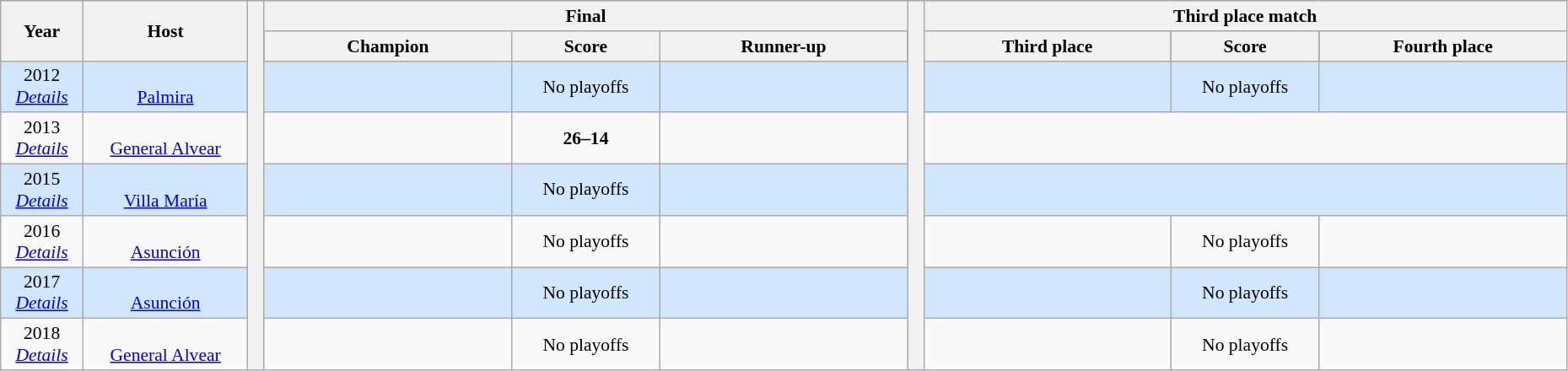<table class="wikitable" style="font-size:90%; width: 98%; text-align: center;">
<tr bgcolor=#C1D8FF>
<th rowspan=2 width=5%>Year</th>
<th rowspan=2 width=10%>Host</th>
<th width=1% rowspan=100 bgcolor=ffffff></th>
<th colspan=3>Final</th>
<th width=1% rowspan=100 bgcolor=ffffff></th>
<th colspan=3>Third place match</th>
</tr>
<tr bgcolor=FEF>
<th width=15%>Champion</th>
<th width=9%>Score</th>
<th width=15%>Runner-up</th>
<th width=15%>Third place</th>
<th width=9%>Score</th>
<th width=15%>Fourth place</th>
</tr>
<tr bgcolor=#D0E7FF>
<td>2012<br><em><a href='#'>Details</a></em></td>
<td><br><a href='#'>Palmira</a></td>
<td><strong></strong></td>
<td><span>No playoffs</span></td>
<td></td>
<td></td>
<td><span>No playoffs</span></td>
<td></td>
</tr>
<tr>
<td>2013<br><em><a href='#'>Details</a></em></td>
<td><br><a href='#'>General Alvear</a></td>
<td><strong></strong></td>
<td><strong> 26–14 </strong></td>
<td></td>
<td colspan=3></td>
</tr>
<tr bgcolor=#D0E7FF>
<td>2015<br><em><a href='#'>Details</a></em></td>
<td><br><a href='#'>Villa María</a></td>
<td><strong></strong></td>
<td><span>No playoffs</span></td>
<td></td>
<td colspan=3></td>
</tr>
<tr>
<td>2016<br><em><a href='#'>Details</a></em></td>
<td><br><a href='#'>Asunción</a></td>
<td><strong></strong></td>
<td><span>No playoffs</span></td>
<td></td>
<td></td>
<td><span>No playoffs</span></td>
<td></td>
</tr>
<tr bgcolor=#D0E7FF>
<td>2017<br><em><a href='#'>Details</a></em></td>
<td><br><a href='#'>Asunción</a></td>
<td><strong></strong></td>
<td><span>No playoffs</span></td>
<td></td>
<td></td>
<td><span>No playoffs</span></td>
<td></td>
</tr>
<tr>
<td>2018<br><em><a href='#'>Details</a></em></td>
<td><br><a href='#'>General Alvear</a></td>
<td><strong></strong></td>
<td><span>No playoffs</span></td>
<td></td>
<td></td>
<td><span>No playoffs</span></td>
<td></td>
</tr>
</table>
